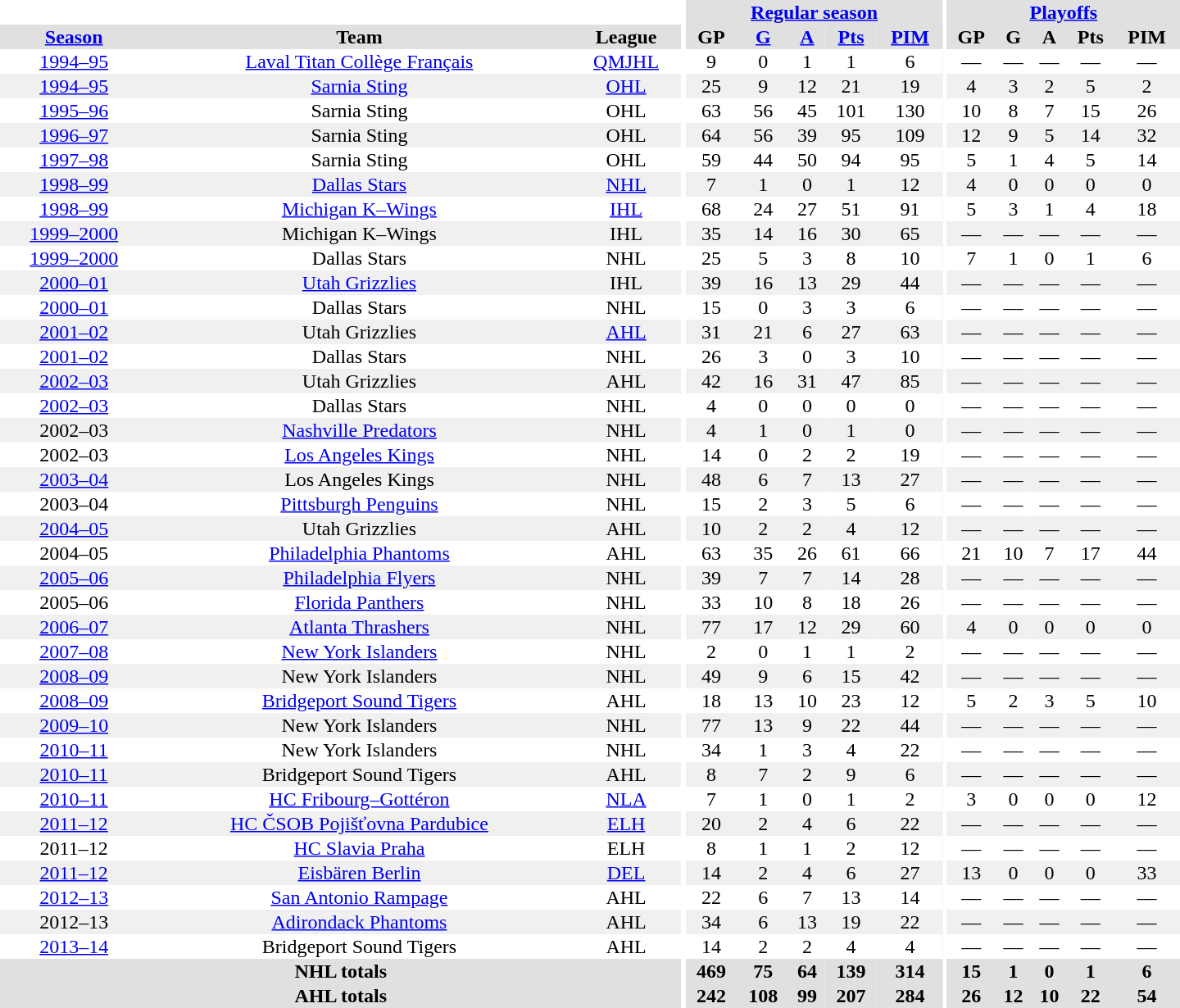<table border="0" cellpadding="1" cellspacing="0" style="text-align:center; width:60em">
<tr bgcolor="#e0e0e0">
<th colspan="3" bgcolor="#ffffff"></th>
<th rowspan="99" bgcolor="#ffffff"></th>
<th colspan="5"><a href='#'>Regular season</a></th>
<th rowspan="99" bgcolor="#ffffff"></th>
<th colspan="5"><a href='#'>Playoffs</a></th>
</tr>
<tr bgcolor="#e0e0e0">
<th><a href='#'>Season</a></th>
<th>Team</th>
<th>League</th>
<th>GP</th>
<th><a href='#'>G</a></th>
<th><a href='#'>A</a></th>
<th><a href='#'>Pts</a></th>
<th><a href='#'>PIM</a></th>
<th>GP</th>
<th>G</th>
<th>A</th>
<th>Pts</th>
<th>PIM</th>
</tr>
<tr>
<td><a href='#'>1994–95</a></td>
<td><a href='#'>Laval Titan Collège Français</a></td>
<td><a href='#'>QMJHL</a></td>
<td>9</td>
<td>0</td>
<td>1</td>
<td>1</td>
<td>6</td>
<td>—</td>
<td>—</td>
<td>—</td>
<td>—</td>
<td>—</td>
</tr>
<tr bgcolor="#f0f0f0">
<td><a href='#'>1994–95</a></td>
<td><a href='#'>Sarnia Sting</a></td>
<td><a href='#'>OHL</a></td>
<td>25</td>
<td>9</td>
<td>12</td>
<td>21</td>
<td>19</td>
<td>4</td>
<td>3</td>
<td>2</td>
<td>5</td>
<td>2</td>
</tr>
<tr>
<td><a href='#'>1995–96</a></td>
<td>Sarnia Sting</td>
<td>OHL</td>
<td>63</td>
<td>56</td>
<td>45</td>
<td>101</td>
<td>130</td>
<td>10</td>
<td>8</td>
<td>7</td>
<td>15</td>
<td>26</td>
</tr>
<tr bgcolor="#f0f0f0">
<td><a href='#'>1996–97</a></td>
<td>Sarnia Sting</td>
<td>OHL</td>
<td>64</td>
<td>56</td>
<td>39</td>
<td>95</td>
<td>109</td>
<td>12</td>
<td>9</td>
<td>5</td>
<td>14</td>
<td>32</td>
</tr>
<tr>
<td><a href='#'>1997–98</a></td>
<td>Sarnia Sting</td>
<td>OHL</td>
<td>59</td>
<td>44</td>
<td>50</td>
<td>94</td>
<td>95</td>
<td>5</td>
<td>1</td>
<td>4</td>
<td>5</td>
<td>14</td>
</tr>
<tr bgcolor="#f0f0f0">
<td><a href='#'>1998–99</a></td>
<td><a href='#'>Dallas Stars</a></td>
<td><a href='#'>NHL</a></td>
<td>7</td>
<td>1</td>
<td>0</td>
<td>1</td>
<td>12</td>
<td>4</td>
<td>0</td>
<td>0</td>
<td>0</td>
<td>0</td>
</tr>
<tr>
<td><a href='#'>1998–99</a></td>
<td><a href='#'>Michigan K–Wings</a></td>
<td><a href='#'>IHL</a></td>
<td>68</td>
<td>24</td>
<td>27</td>
<td>51</td>
<td>91</td>
<td>5</td>
<td>3</td>
<td>1</td>
<td>4</td>
<td>18</td>
</tr>
<tr bgcolor="#f0f0f0">
<td><a href='#'>1999–2000</a></td>
<td>Michigan K–Wings</td>
<td>IHL</td>
<td>35</td>
<td>14</td>
<td>16</td>
<td>30</td>
<td>65</td>
<td>—</td>
<td>—</td>
<td>—</td>
<td>—</td>
<td>—</td>
</tr>
<tr>
<td><a href='#'>1999–2000</a></td>
<td>Dallas Stars</td>
<td>NHL</td>
<td>25</td>
<td>5</td>
<td>3</td>
<td>8</td>
<td>10</td>
<td>7</td>
<td>1</td>
<td>0</td>
<td>1</td>
<td>6</td>
</tr>
<tr bgcolor="#f0f0f0">
<td><a href='#'>2000–01</a></td>
<td><a href='#'>Utah Grizzlies</a></td>
<td>IHL</td>
<td>39</td>
<td>16</td>
<td>13</td>
<td>29</td>
<td>44</td>
<td>—</td>
<td>—</td>
<td>—</td>
<td>—</td>
<td>—</td>
</tr>
<tr>
<td><a href='#'>2000–01</a></td>
<td>Dallas Stars</td>
<td>NHL</td>
<td>15</td>
<td>0</td>
<td>3</td>
<td>3</td>
<td>6</td>
<td>—</td>
<td>—</td>
<td>—</td>
<td>—</td>
<td>—</td>
</tr>
<tr bgcolor="#f0f0f0">
<td><a href='#'>2001–02</a></td>
<td>Utah Grizzlies</td>
<td><a href='#'>AHL</a></td>
<td>31</td>
<td>21</td>
<td>6</td>
<td>27</td>
<td>63</td>
<td>—</td>
<td>—</td>
<td>—</td>
<td>—</td>
<td>—</td>
</tr>
<tr>
<td><a href='#'>2001–02</a></td>
<td>Dallas Stars</td>
<td>NHL</td>
<td>26</td>
<td>3</td>
<td>0</td>
<td>3</td>
<td>10</td>
<td>—</td>
<td>—</td>
<td>—</td>
<td>—</td>
<td>—</td>
</tr>
<tr bgcolor="#f0f0f0">
<td><a href='#'>2002–03</a></td>
<td>Utah Grizzlies</td>
<td>AHL</td>
<td>42</td>
<td>16</td>
<td>31</td>
<td>47</td>
<td>85</td>
<td>—</td>
<td>—</td>
<td>—</td>
<td>—</td>
<td>—</td>
</tr>
<tr>
<td><a href='#'>2002–03</a></td>
<td>Dallas Stars</td>
<td>NHL</td>
<td>4</td>
<td>0</td>
<td>0</td>
<td>0</td>
<td>0</td>
<td>—</td>
<td>—</td>
<td>—</td>
<td>—</td>
<td>—</td>
</tr>
<tr bgcolor="#f0f0f0">
<td>2002–03</td>
<td><a href='#'>Nashville Predators</a></td>
<td>NHL</td>
<td>4</td>
<td>1</td>
<td>0</td>
<td>1</td>
<td>0</td>
<td>—</td>
<td>—</td>
<td>—</td>
<td>—</td>
<td>—</td>
</tr>
<tr>
<td>2002–03</td>
<td><a href='#'>Los Angeles Kings</a></td>
<td>NHL</td>
<td>14</td>
<td>0</td>
<td>2</td>
<td>2</td>
<td>19</td>
<td>—</td>
<td>—</td>
<td>—</td>
<td>—</td>
<td>—</td>
</tr>
<tr bgcolor="#f0f0f0">
<td><a href='#'>2003–04</a></td>
<td>Los Angeles Kings</td>
<td>NHL</td>
<td>48</td>
<td>6</td>
<td>7</td>
<td>13</td>
<td>27</td>
<td>—</td>
<td>—</td>
<td>—</td>
<td>—</td>
<td>—</td>
</tr>
<tr>
<td>2003–04</td>
<td><a href='#'>Pittsburgh Penguins</a></td>
<td>NHL</td>
<td>15</td>
<td>2</td>
<td>3</td>
<td>5</td>
<td>6</td>
<td>—</td>
<td>—</td>
<td>—</td>
<td>—</td>
<td>—</td>
</tr>
<tr bgcolor="#f0f0f0">
<td><a href='#'>2004–05</a></td>
<td>Utah Grizzlies</td>
<td>AHL</td>
<td>10</td>
<td>2</td>
<td>2</td>
<td>4</td>
<td>12</td>
<td>—</td>
<td>—</td>
<td>—</td>
<td>—</td>
<td>—</td>
</tr>
<tr>
<td>2004–05</td>
<td><a href='#'>Philadelphia Phantoms</a></td>
<td>AHL</td>
<td>63</td>
<td>35</td>
<td>26</td>
<td>61</td>
<td>66</td>
<td>21</td>
<td>10</td>
<td>7</td>
<td>17</td>
<td>44</td>
</tr>
<tr bgcolor="#f0f0f0">
<td><a href='#'>2005–06</a></td>
<td><a href='#'>Philadelphia Flyers</a></td>
<td>NHL</td>
<td>39</td>
<td>7</td>
<td>7</td>
<td>14</td>
<td>28</td>
<td>—</td>
<td>—</td>
<td>—</td>
<td>—</td>
<td>—</td>
</tr>
<tr>
<td>2005–06</td>
<td><a href='#'>Florida Panthers</a></td>
<td>NHL</td>
<td>33</td>
<td>10</td>
<td>8</td>
<td>18</td>
<td>26</td>
<td>—</td>
<td>—</td>
<td>—</td>
<td>—</td>
<td>—</td>
</tr>
<tr bgcolor="#f0f0f0">
<td><a href='#'>2006–07</a></td>
<td><a href='#'>Atlanta Thrashers</a></td>
<td>NHL</td>
<td>77</td>
<td>17</td>
<td>12</td>
<td>29</td>
<td>60</td>
<td>4</td>
<td>0</td>
<td>0</td>
<td>0</td>
<td>0</td>
</tr>
<tr>
<td><a href='#'>2007–08</a></td>
<td><a href='#'>New York Islanders</a></td>
<td>NHL</td>
<td>2</td>
<td>0</td>
<td>1</td>
<td>1</td>
<td>2</td>
<td>—</td>
<td>—</td>
<td>—</td>
<td>—</td>
<td>—</td>
</tr>
<tr bgcolor="#f0f0f0">
<td><a href='#'>2008–09</a></td>
<td>New York Islanders</td>
<td>NHL</td>
<td>49</td>
<td>9</td>
<td>6</td>
<td>15</td>
<td>42</td>
<td>—</td>
<td>—</td>
<td>—</td>
<td>—</td>
<td>—</td>
</tr>
<tr>
<td><a href='#'>2008–09</a></td>
<td><a href='#'>Bridgeport Sound Tigers</a></td>
<td>AHL</td>
<td>18</td>
<td>13</td>
<td>10</td>
<td>23</td>
<td>12</td>
<td>5</td>
<td>2</td>
<td>3</td>
<td>5</td>
<td>10</td>
</tr>
<tr bgcolor="#f0f0f0">
<td><a href='#'>2009–10</a></td>
<td>New York Islanders</td>
<td>NHL</td>
<td>77</td>
<td>13</td>
<td>9</td>
<td>22</td>
<td>44</td>
<td>—</td>
<td>—</td>
<td>—</td>
<td>—</td>
<td>—</td>
</tr>
<tr>
<td><a href='#'>2010–11</a></td>
<td>New York Islanders</td>
<td>NHL</td>
<td>34</td>
<td>1</td>
<td>3</td>
<td>4</td>
<td>22</td>
<td>—</td>
<td>—</td>
<td>—</td>
<td>—</td>
<td>—</td>
</tr>
<tr bgcolor="#f0f0f0">
<td><a href='#'>2010–11</a></td>
<td>Bridgeport Sound Tigers</td>
<td>AHL</td>
<td>8</td>
<td>7</td>
<td>2</td>
<td>9</td>
<td>6</td>
<td>—</td>
<td>—</td>
<td>—</td>
<td>—</td>
<td>—</td>
</tr>
<tr>
<td><a href='#'>2010–11</a></td>
<td><a href='#'>HC Fribourg–Gottéron</a></td>
<td><a href='#'>NLA</a></td>
<td>7</td>
<td>1</td>
<td>0</td>
<td>1</td>
<td>2</td>
<td>3</td>
<td>0</td>
<td>0</td>
<td>0</td>
<td>12</td>
</tr>
<tr bgcolor="#f0f0f0">
<td><a href='#'>2011–12</a></td>
<td><a href='#'>HC ČSOB Pojišťovna Pardubice</a></td>
<td><a href='#'>ELH</a></td>
<td>20</td>
<td>2</td>
<td>4</td>
<td>6</td>
<td>22</td>
<td>—</td>
<td>—</td>
<td>—</td>
<td>—</td>
<td>—</td>
</tr>
<tr>
<td>2011–12</td>
<td><a href='#'>HC Slavia Praha</a></td>
<td>ELH</td>
<td>8</td>
<td>1</td>
<td>1</td>
<td>2</td>
<td>12</td>
<td>—</td>
<td>—</td>
<td>—</td>
<td>—</td>
<td>—</td>
</tr>
<tr bgcolor="#f0f0f0">
<td><a href='#'>2011–12</a></td>
<td><a href='#'>Eisbären Berlin</a></td>
<td><a href='#'>DEL</a></td>
<td>14</td>
<td>2</td>
<td>4</td>
<td>6</td>
<td>27</td>
<td>13</td>
<td>0</td>
<td>0</td>
<td>0</td>
<td>33</td>
</tr>
<tr>
<td><a href='#'>2012–13</a></td>
<td><a href='#'>San Antonio Rampage</a></td>
<td>AHL</td>
<td>22</td>
<td>6</td>
<td>7</td>
<td>13</td>
<td>14</td>
<td>—</td>
<td>—</td>
<td>—</td>
<td>—</td>
<td>—</td>
</tr>
<tr bgcolor="#f0f0f0">
<td>2012–13</td>
<td><a href='#'>Adirondack Phantoms</a></td>
<td>AHL</td>
<td>34</td>
<td>6</td>
<td>13</td>
<td>19</td>
<td>22</td>
<td>—</td>
<td>—</td>
<td>—</td>
<td>—</td>
<td>—</td>
</tr>
<tr>
<td><a href='#'>2013–14</a></td>
<td>Bridgeport Sound Tigers</td>
<td>AHL</td>
<td>14</td>
<td>2</td>
<td>2</td>
<td>4</td>
<td>4</td>
<td>—</td>
<td>—</td>
<td>—</td>
<td>—</td>
<td>—</td>
</tr>
<tr bgcolor="#e0e0e0">
<th colspan="3">NHL totals</th>
<th>469</th>
<th>75</th>
<th>64</th>
<th>139</th>
<th>314</th>
<th>15</th>
<th>1</th>
<th>0</th>
<th>1</th>
<th>6</th>
</tr>
<tr bgcolor="#e0e0e0">
<th colspan="3">AHL totals</th>
<th>242</th>
<th>108</th>
<th>99</th>
<th>207</th>
<th>284</th>
<th>26</th>
<th>12</th>
<th>10</th>
<th>22</th>
<th>54</th>
</tr>
</table>
